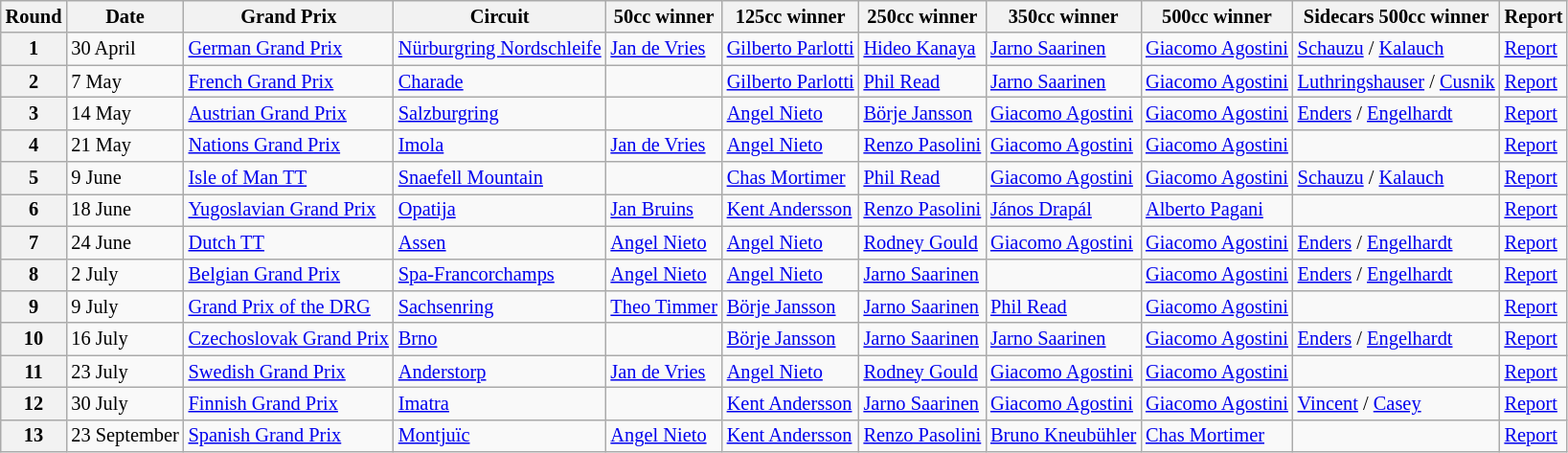<table class="wikitable" style="font-size: 85%;">
<tr>
<th>Round</th>
<th>Date</th>
<th>Grand Prix</th>
<th>Circuit</th>
<th>50cc winner</th>
<th>125cc winner</th>
<th>250cc winner</th>
<th>350cc winner</th>
<th>500cc winner</th>
<th>Sidecars 500cc winner</th>
<th>Report</th>
</tr>
<tr>
<th>1</th>
<td>30 April</td>
<td> <a href='#'>German Grand Prix</a></td>
<td><a href='#'>Nürburgring Nordschleife</a></td>
<td> <a href='#'>Jan de Vries</a></td>
<td> <a href='#'>Gilberto Parlotti</a></td>
<td> <a href='#'>Hideo Kanaya</a></td>
<td> <a href='#'>Jarno Saarinen</a></td>
<td> <a href='#'>Giacomo Agostini</a></td>
<td> <a href='#'>Schauzu</a> / <a href='#'>Kalauch</a></td>
<td><a href='#'>Report</a></td>
</tr>
<tr>
<th>2</th>
<td>7 May</td>
<td> <a href='#'>French Grand Prix</a></td>
<td><a href='#'>Charade</a></td>
<td></td>
<td> <a href='#'>Gilberto Parlotti</a></td>
<td> <a href='#'>Phil Read</a></td>
<td> <a href='#'>Jarno Saarinen</a></td>
<td> <a href='#'>Giacomo Agostini</a></td>
<td> <a href='#'>Luthringshauser</a> / <a href='#'>Cusnik</a></td>
<td><a href='#'>Report</a></td>
</tr>
<tr>
<th>3</th>
<td>14 May</td>
<td> <a href='#'>Austrian Grand Prix</a></td>
<td><a href='#'>Salzburgring</a></td>
<td></td>
<td> <a href='#'>Angel Nieto</a></td>
<td> <a href='#'>Börje Jansson</a></td>
<td> <a href='#'>Giacomo Agostini</a></td>
<td> <a href='#'>Giacomo Agostini</a></td>
<td> <a href='#'>Enders</a> / <a href='#'>Engelhardt</a></td>
<td><a href='#'>Report</a></td>
</tr>
<tr>
<th>4</th>
<td>21 May</td>
<td> <a href='#'>Nations Grand Prix</a></td>
<td><a href='#'>Imola</a></td>
<td> <a href='#'>Jan de Vries</a></td>
<td> <a href='#'>Angel Nieto</a></td>
<td> <a href='#'>Renzo Pasolini</a></td>
<td> <a href='#'>Giacomo Agostini</a></td>
<td> <a href='#'>Giacomo Agostini</a></td>
<td></td>
<td><a href='#'>Report</a></td>
</tr>
<tr>
<th>5</th>
<td>9 June</td>
<td> <a href='#'>Isle of Man TT</a></td>
<td><a href='#'>Snaefell Mountain</a></td>
<td></td>
<td> <a href='#'>Chas Mortimer</a></td>
<td> <a href='#'>Phil Read</a></td>
<td> <a href='#'>Giacomo Agostini</a></td>
<td> <a href='#'>Giacomo Agostini</a></td>
<td> <a href='#'>Schauzu</a> / <a href='#'>Kalauch</a></td>
<td><a href='#'>Report</a></td>
</tr>
<tr>
<th>6</th>
<td>18 June</td>
<td> <a href='#'>Yugoslavian Grand Prix</a></td>
<td><a href='#'>Opatija</a></td>
<td> <a href='#'>Jan Bruins</a></td>
<td> <a href='#'>Kent Andersson</a></td>
<td> <a href='#'>Renzo Pasolini</a></td>
<td> <a href='#'>János Drapál</a></td>
<td> <a href='#'>Alberto Pagani</a></td>
<td></td>
<td><a href='#'>Report</a></td>
</tr>
<tr>
<th>7</th>
<td>24 June</td>
<td> <a href='#'>Dutch TT</a></td>
<td><a href='#'>Assen</a></td>
<td> <a href='#'>Angel Nieto</a></td>
<td> <a href='#'>Angel Nieto</a></td>
<td> <a href='#'>Rodney Gould</a></td>
<td> <a href='#'>Giacomo Agostini</a></td>
<td> <a href='#'>Giacomo Agostini</a></td>
<td> <a href='#'>Enders</a> / <a href='#'>Engelhardt</a></td>
<td><a href='#'>Report</a></td>
</tr>
<tr>
<th>8</th>
<td>2 July</td>
<td> <a href='#'>Belgian Grand Prix</a></td>
<td><a href='#'>Spa-Francorchamps</a></td>
<td> <a href='#'>Angel Nieto</a></td>
<td> <a href='#'>Angel Nieto</a></td>
<td> <a href='#'>Jarno Saarinen</a></td>
<td></td>
<td> <a href='#'>Giacomo Agostini</a></td>
<td> <a href='#'>Enders</a> / <a href='#'>Engelhardt</a></td>
<td><a href='#'>Report</a></td>
</tr>
<tr>
<th>9</th>
<td>9 July</td>
<td> <a href='#'>Grand Prix of the DRG</a></td>
<td><a href='#'>Sachsenring</a></td>
<td> <a href='#'>Theo Timmer</a></td>
<td> <a href='#'>Börje Jansson</a></td>
<td> <a href='#'>Jarno Saarinen</a></td>
<td> <a href='#'>Phil Read</a></td>
<td> <a href='#'>Giacomo Agostini</a></td>
<td></td>
<td><a href='#'>Report</a></td>
</tr>
<tr>
<th>10</th>
<td>16 July</td>
<td> <a href='#'>Czechoslovak Grand Prix</a></td>
<td><a href='#'>Brno</a></td>
<td></td>
<td> <a href='#'>Börje Jansson</a></td>
<td> <a href='#'>Jarno Saarinen</a></td>
<td> <a href='#'>Jarno Saarinen</a></td>
<td> <a href='#'>Giacomo Agostini</a></td>
<td> <a href='#'>Enders</a> / <a href='#'>Engelhardt</a></td>
<td><a href='#'>Report</a></td>
</tr>
<tr>
<th>11</th>
<td>23 July</td>
<td> <a href='#'>Swedish Grand Prix</a></td>
<td><a href='#'>Anderstorp</a></td>
<td> <a href='#'>Jan de Vries</a></td>
<td> <a href='#'>Angel Nieto</a></td>
<td> <a href='#'>Rodney Gould</a></td>
<td> <a href='#'>Giacomo Agostini</a></td>
<td> <a href='#'>Giacomo Agostini</a></td>
<td></td>
<td><a href='#'>Report</a></td>
</tr>
<tr>
<th>12</th>
<td>30 July</td>
<td> <a href='#'>Finnish Grand Prix</a></td>
<td><a href='#'>Imatra</a></td>
<td></td>
<td> <a href='#'>Kent Andersson</a></td>
<td> <a href='#'>Jarno Saarinen</a></td>
<td> <a href='#'>Giacomo Agostini</a></td>
<td> <a href='#'>Giacomo Agostini</a></td>
<td> <a href='#'>Vincent</a> / <a href='#'>Casey</a></td>
<td><a href='#'>Report</a></td>
</tr>
<tr>
<th>13</th>
<td>23 September</td>
<td> <a href='#'>Spanish Grand Prix</a></td>
<td><a href='#'>Montjuïc</a></td>
<td> <a href='#'>Angel Nieto</a></td>
<td> <a href='#'>Kent Andersson</a></td>
<td> <a href='#'>Renzo Pasolini</a></td>
<td> <a href='#'>Bruno Kneubühler</a></td>
<td> <a href='#'>Chas Mortimer</a></td>
<td></td>
<td><a href='#'>Report</a></td>
</tr>
</table>
